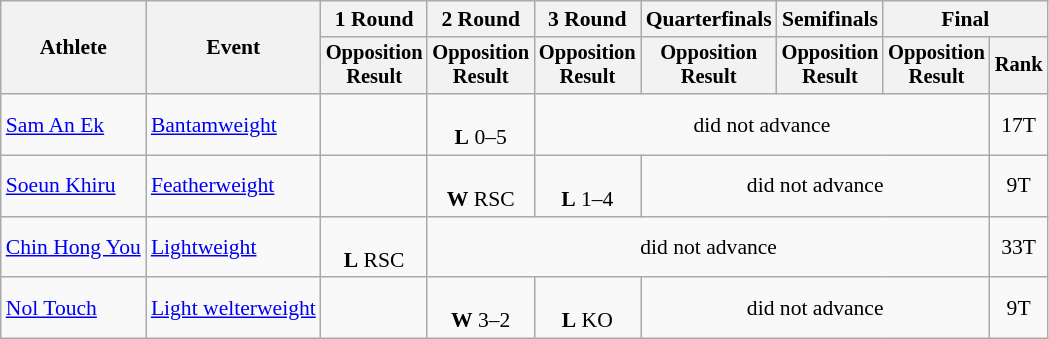<table class="wikitable" style="font-size:90%">
<tr>
<th rowspan="2">Athlete</th>
<th rowspan="2">Event</th>
<th>1 Round</th>
<th>2 Round</th>
<th>3 Round</th>
<th>Quarterfinals</th>
<th>Semifinals</th>
<th colspan="2">Final</th>
</tr>
<tr style="font-size:95%">
<th>Opposition<br>Result</th>
<th>Opposition<br>Result</th>
<th>Opposition<br>Result</th>
<th>Opposition<br>Result</th>
<th>Opposition<br>Result</th>
<th>Opposition<br>Result</th>
<th>Rank</th>
</tr>
<tr align=center>
<td align=left><a href='#'>Sam An Ek</a></td>
<td align=left><a href='#'>Bantamweight</a></td>
<td></td>
<td><br><strong>L</strong> 0–5</td>
<td colspan=4>did not advance</td>
<td>17T</td>
</tr>
<tr align=center>
<td align=left><a href='#'>Soeun Khiru</a></td>
<td align=left><a href='#'>Featherweight</a></td>
<td></td>
<td><br><strong>W</strong> RSC</td>
<td><br><strong>L</strong> 1–4</td>
<td colspan=3>did not advance</td>
<td>9T</td>
</tr>
<tr align=center>
<td align=left><a href='#'>Chin Hong You</a></td>
<td align=left><a href='#'>Lightweight</a></td>
<td><br><strong>L</strong> RSC</td>
<td colspan=5>did not advance</td>
<td>33T</td>
</tr>
<tr align=center>
<td align=left><a href='#'>Nol Touch</a></td>
<td align=left><a href='#'>Light welterweight</a></td>
<td></td>
<td><br><strong>W</strong> 3–2</td>
<td><br><strong>L</strong> KO</td>
<td colspan=3>did not advance</td>
<td>9T</td>
</tr>
</table>
